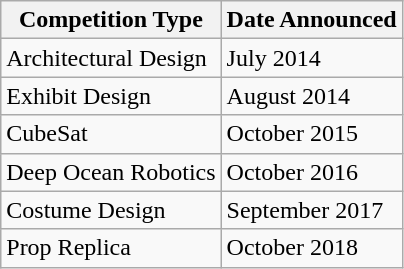<table class="wikitable">
<tr>
<th>Competition Type</th>
<th>Date Announced</th>
</tr>
<tr>
<td>Architectural Design</td>
<td>July 2014</td>
</tr>
<tr>
<td>Exhibit Design</td>
<td>August 2014</td>
</tr>
<tr>
<td>CubeSat</td>
<td>October 2015</td>
</tr>
<tr>
<td>Deep Ocean Robotics</td>
<td>October 2016</td>
</tr>
<tr>
<td>Costume Design</td>
<td>September 2017</td>
</tr>
<tr>
<td>Prop Replica</td>
<td>October 2018</td>
</tr>
</table>
